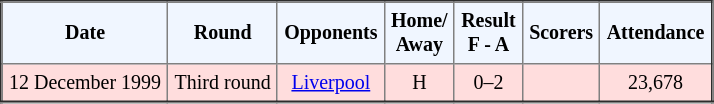<table border="2" cellpadding="4" style="border-collapse:collapse; text-align:center; font-size:smaller;">
<tr style="background:#f0f6ff;">
<th><strong>Date</strong></th>
<th><strong>Round</strong></th>
<th><strong>Opponents</strong></th>
<th><strong>Home/<br>Away</strong></th>
<th><strong>Result<br>F - A</strong></th>
<th><strong>Scorers</strong></th>
<th><strong>Attendance</strong></th>
</tr>
<tr bgcolor="#ffdddd">
<td>12 December 1999</td>
<td>Third round</td>
<td><a href='#'>Liverpool</a></td>
<td>H</td>
<td>0–2</td>
<td></td>
<td>23,678</td>
</tr>
</table>
